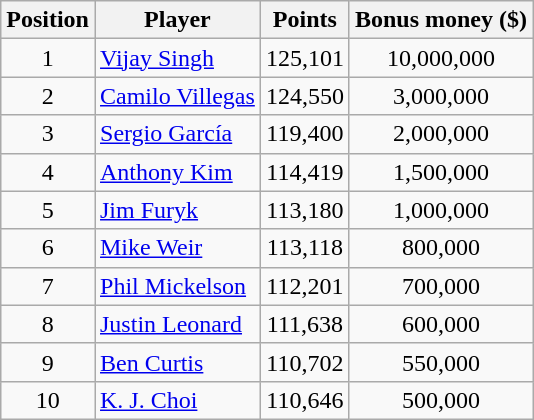<table class="wikitable">
<tr>
<th>Position</th>
<th>Player</th>
<th>Points</th>
<th>Bonus money ($)</th>
</tr>
<tr>
<td align=center>1</td>
<td> <a href='#'>Vijay Singh</a></td>
<td align=center>125,101</td>
<td align=center>10,000,000</td>
</tr>
<tr>
<td align=center>2</td>
<td> <a href='#'>Camilo Villegas</a></td>
<td align=center>124,550</td>
<td align=center>3,000,000</td>
</tr>
<tr>
<td align=center>3</td>
<td> <a href='#'>Sergio García</a></td>
<td align=center>119,400</td>
<td align=center>2,000,000</td>
</tr>
<tr>
<td align=center>4</td>
<td> <a href='#'>Anthony Kim</a></td>
<td align=center>114,419</td>
<td align=center>1,500,000</td>
</tr>
<tr>
<td align=center>5</td>
<td> <a href='#'>Jim Furyk</a></td>
<td align=center>113,180</td>
<td align=center>1,000,000</td>
</tr>
<tr>
<td align=center>6</td>
<td> <a href='#'>Mike Weir</a></td>
<td align=center>113,118</td>
<td align=center>800,000</td>
</tr>
<tr>
<td align=center>7</td>
<td> <a href='#'>Phil Mickelson</a></td>
<td align=center>112,201</td>
<td align=center>700,000</td>
</tr>
<tr>
<td align=center>8</td>
<td> <a href='#'>Justin Leonard</a></td>
<td align=center>111,638</td>
<td align=center>600,000</td>
</tr>
<tr>
<td align=center>9</td>
<td> <a href='#'>Ben Curtis</a></td>
<td align=center>110,702</td>
<td align=center>550,000</td>
</tr>
<tr>
<td align=center>10</td>
<td> <a href='#'>K. J. Choi</a></td>
<td align=center>110,646</td>
<td align=center>500,000</td>
</tr>
</table>
